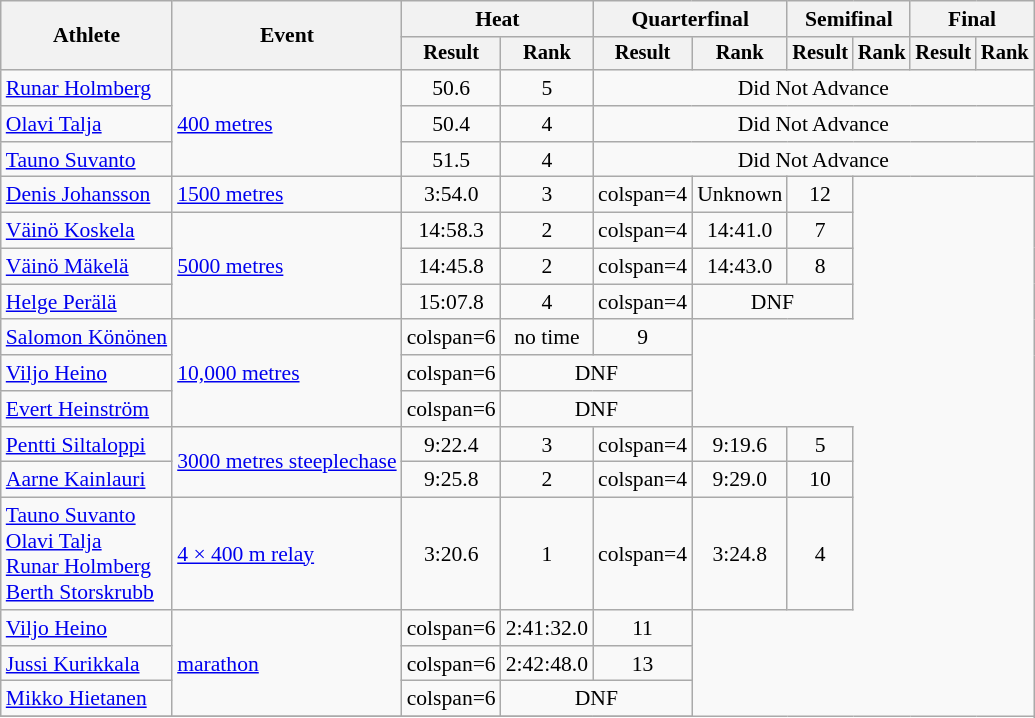<table class=wikitable style="font-size:90%">
<tr>
<th rowspan="2">Athlete</th>
<th rowspan="2">Event</th>
<th colspan="2">Heat</th>
<th colspan="2">Quarterfinal</th>
<th colspan="2">Semifinal</th>
<th colspan="2">Final</th>
</tr>
<tr style="font-size:95%">
<th>Result</th>
<th>Rank</th>
<th>Result</th>
<th>Rank</th>
<th>Result</th>
<th>Rank</th>
<th>Result</th>
<th>Rank</th>
</tr>
<tr align=center>
<td align=left><a href='#'>Runar Holmberg</a></td>
<td align=left rowspan=3><a href='#'>400 metres</a></td>
<td>50.6</td>
<td>5</td>
<td colspan=6>Did Not Advance</td>
</tr>
<tr align=center>
<td align=left><a href='#'>Olavi Talja</a></td>
<td>50.4</td>
<td>4</td>
<td colspan=6>Did Not Advance</td>
</tr>
<tr align=center>
<td align=left><a href='#'>Tauno Suvanto</a></td>
<td>51.5</td>
<td>4</td>
<td colspan=6>Did Not Advance</td>
</tr>
<tr align=center>
<td align=left><a href='#'>Denis Johansson</a></td>
<td align=left><a href='#'>1500 metres</a></td>
<td>3:54.0</td>
<td>3</td>
<td>colspan=4 </td>
<td>Unknown</td>
<td>12</td>
</tr>
<tr align=center>
<td align=left><a href='#'>Väinö Koskela</a></td>
<td align=left rowspan=3><a href='#'>5000 metres</a></td>
<td>14:58.3</td>
<td>2</td>
<td>colspan=4 </td>
<td>14:41.0</td>
<td>7</td>
</tr>
<tr align=center>
<td align=left><a href='#'>Väinö Mäkelä</a></td>
<td>14:45.8</td>
<td>2</td>
<td>colspan=4 </td>
<td>14:43.0</td>
<td>8</td>
</tr>
<tr align=center>
<td align=left><a href='#'>Helge Perälä</a></td>
<td>15:07.8</td>
<td>4</td>
<td>colspan=4 </td>
<td colspan=2>DNF</td>
</tr>
<tr align=center>
<td align=left><a href='#'>Salomon Könönen</a></td>
<td align=left rowspan=3><a href='#'>10,000 metres</a></td>
<td>colspan=6 </td>
<td>no time</td>
<td>9</td>
</tr>
<tr align=center>
<td align=left><a href='#'>Viljo Heino</a></td>
<td>colspan=6 </td>
<td colspan=2>DNF</td>
</tr>
<tr align=center>
<td align=left><a href='#'>Evert Heinström</a></td>
<td>colspan=6 </td>
<td colspan=2>DNF</td>
</tr>
<tr align=center>
<td align=left><a href='#'>Pentti Siltaloppi</a></td>
<td align=left rowspan=2><a href='#'>3000 metres steeplechase</a></td>
<td>9:22.4</td>
<td>3</td>
<td>colspan=4 </td>
<td>9:19.6</td>
<td>5</td>
</tr>
<tr align=center>
<td align=left><a href='#'>Aarne Kainlauri</a></td>
<td>9:25.8</td>
<td>2</td>
<td>colspan=4 </td>
<td>9:29.0</td>
<td>10</td>
</tr>
<tr align=center>
<td align=left><a href='#'>Tauno Suvanto</a><br><a href='#'>Olavi Talja</a><br><a href='#'>Runar Holmberg</a><br><a href='#'>Berth Storskrubb</a></td>
<td align=left><a href='#'>4 × 400 m relay</a></td>
<td>3:20.6</td>
<td>1</td>
<td>colspan=4 </td>
<td>3:24.8</td>
<td>4</td>
</tr>
<tr align=center>
<td align=left><a href='#'>Viljo Heino</a></td>
<td align=left rowspan=3><a href='#'>marathon</a></td>
<td>colspan=6 </td>
<td>2:41:32.0</td>
<td>11</td>
</tr>
<tr align=center>
<td align=left><a href='#'>Jussi Kurikkala</a></td>
<td>colspan=6 </td>
<td>2:42:48.0</td>
<td>13</td>
</tr>
<tr align=center>
<td align=left><a href='#'>Mikko Hietanen</a></td>
<td>colspan=6 </td>
<td colspan=2>DNF</td>
</tr>
<tr align=center>
</tr>
</table>
